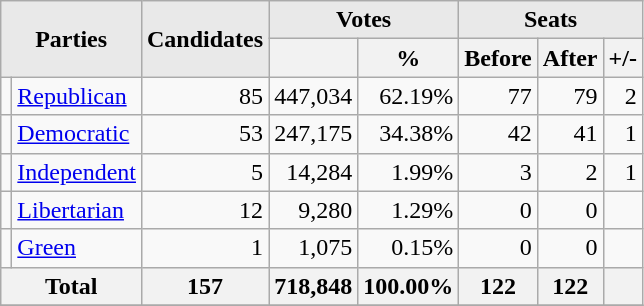<table class=wikitable>
<tr>
<th style="background-color:#E9E9E9" align=center rowspan= 2 colspan=2>Parties</th>
<th style="background-color:#E9E9E9" align=center rowspan= 2>Candidates</th>
<th style="background-color:#E9E9E9" align=center colspan=2>Votes</th>
<th style="background-color:#E9E9E9" align=center colspan=4>Seats</th>
</tr>
<tr>
<th align=center></th>
<th align=center>%</th>
<th align=center>Before</th>
<th align=center>After</th>
<th align=center>+/-</th>
</tr>
<tr>
<td></td>
<td align=left><a href='#'>Republican</a></td>
<td align=right>85</td>
<td align=right>447,034</td>
<td align=right>62.19%</td>
<td align=right>77</td>
<td align=right>79</td>
<td align=right> 2</td>
</tr>
<tr>
<td></td>
<td align=left><a href='#'>Democratic</a></td>
<td align=right>53</td>
<td align=right>247,175</td>
<td align=right>34.38%</td>
<td align=right>42</td>
<td align=right>41</td>
<td align=right> 1</td>
</tr>
<tr>
<td></td>
<td><a href='#'>Independent</a></td>
<td align=right>5</td>
<td align=right>14,284</td>
<td align=right>1.99%</td>
<td align=right>3</td>
<td align=right>2</td>
<td align=right> 1</td>
</tr>
<tr>
<td></td>
<td><a href='#'>Libertarian</a></td>
<td align=right>12</td>
<td align=right>9,280</td>
<td align=right>1.29%</td>
<td align=right>0</td>
<td align=right>0</td>
<td align=right></td>
</tr>
<tr>
<td></td>
<td><a href='#'>Green</a></td>
<td align=right>1</td>
<td align=right>1,075</td>
<td align=right>0.15%</td>
<td align=right>0</td>
<td align=right>0</td>
<td align=right></td>
</tr>
<tr>
<th align=center colspan="2">Total</th>
<th align=center>157</th>
<th align=center>718,848</th>
<th align=center>100.00%</th>
<th align=center>122</th>
<th align=center>122</th>
<th align=center></th>
</tr>
<tr>
</tr>
</table>
